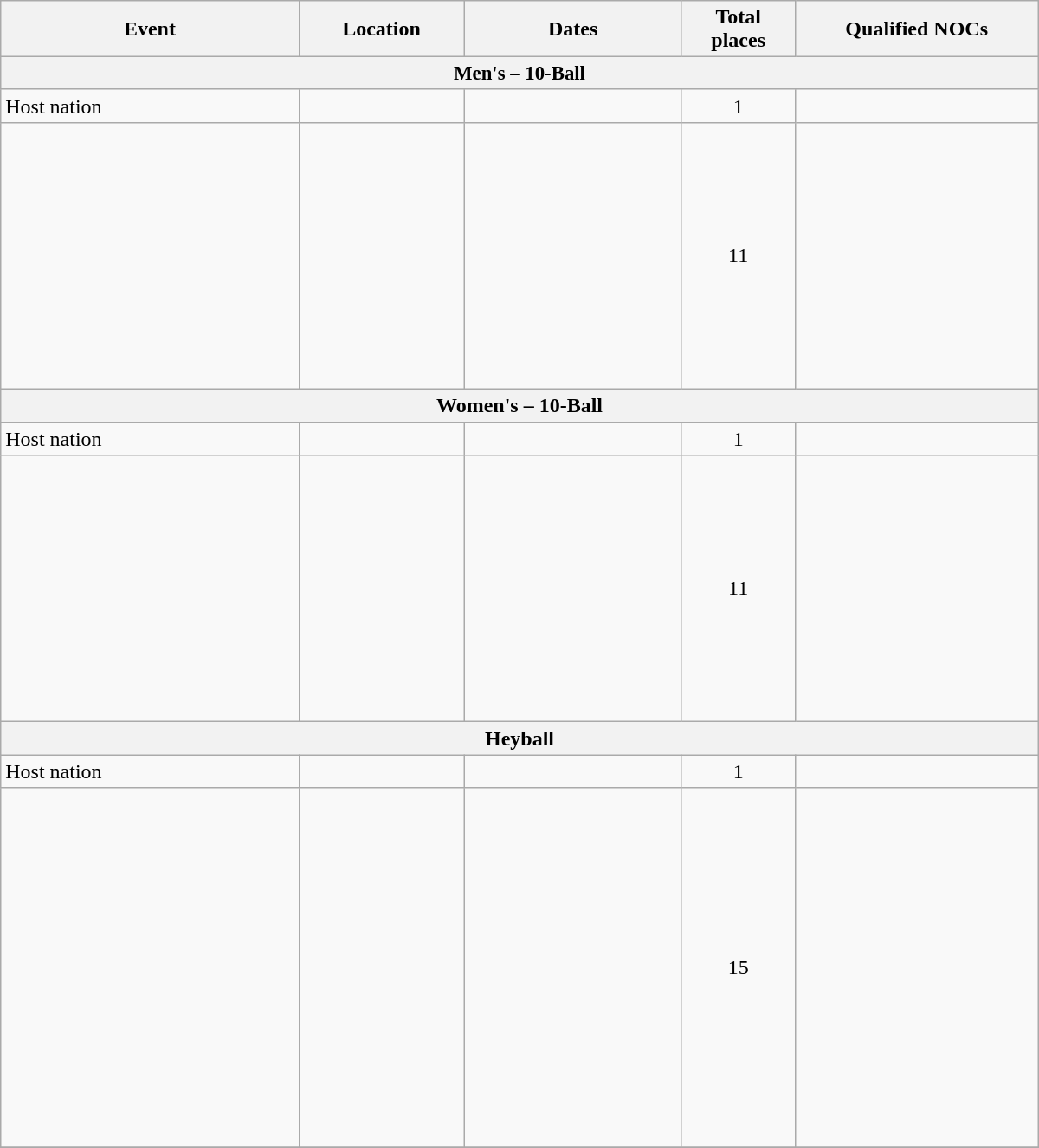<table class="wikitable" width=800>
<tr>
<th>Event</th>
<th width=120>Location</th>
<th width=160>Dates</th>
<th width=80>Total places</th>
<th width=180>Qualified NOCs</th>
</tr>
<tr style="font-size:95%;">
<th colspan=5>Men's – 10-Ball</th>
</tr>
<tr>
<td>Host nation</td>
<td></td>
<td></td>
<td align="center">1</td>
<td></td>
</tr>
<tr>
<td></td>
<td></td>
<td></td>
<td align="center">11</td>
<td><br><br><br><br><br><br><br><br><br><br><br></td>
</tr>
<tr>
<th colspan=5>Women's – 10-Ball</th>
</tr>
<tr>
<td>Host nation</td>
<td></td>
<td></td>
<td align="center">1</td>
<td></td>
</tr>
<tr>
<td></td>
<td></td>
<td></td>
<td align="center">11</td>
<td><br><br><br><br><br><br><br><br><br><br><br></td>
</tr>
<tr>
<th colspan=5>Heyball</th>
</tr>
<tr>
<td>Host nation</td>
<td></td>
<td></td>
<td align="center">1</td>
<td></td>
</tr>
<tr>
<td></td>
<td></td>
<td></td>
<td align="center">15</td>
<td><br><br><br><br><br><br><br><br><br><br><br><br><br><br><br></td>
</tr>
<tr>
</tr>
</table>
